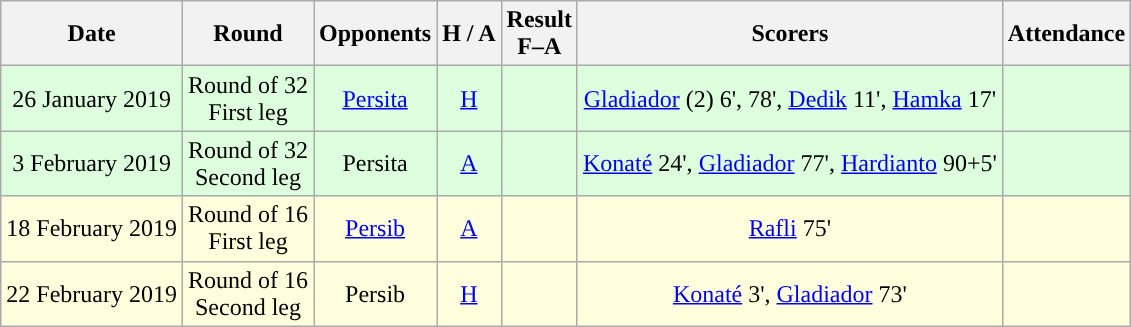<table class="wikitable" style="text-align:center">
<tr>
<th>Date</th>
<th>Round</th>
<th>Opponents</th>
<th>H / A</th>
<th>Result<br>F–A</th>
<th>Scorers</th>
<th>Attendance</th>
</tr>
<tr style="background:#ddffdd">
<td>26 January 2019</td>
<td>Round of 32<br>First leg</td>
<td><a href='#'>Persita</a></td>
<td><a href='#'>H</a></td>
<td></td>
<td><a href='#'>Gladiador</a> (2) 6', 78', <a href='#'>Dedik</a> 11', <a href='#'>Hamka</a> 17'</td>
<td></td>
</tr>
<tr style="background:#ddffdd">
<td>3 February 2019</td>
<td>Round of 32<br>Second leg</td>
<td>Persita</td>
<td><a href='#'>A</a></td>
<td></td>
<td><a href='#'>Konaté</a> 24', <a href='#'>Gladiador</a> 77', <a href='#'>Hardianto</a> 90+5'</td>
<td></td>
</tr>
<tr style="background:#ffffdd">
<td>18 February 2019</td>
<td>Round of 16<br>First leg</td>
<td><a href='#'>Persib</a></td>
<td><a href='#'>A</a></td>
<td></td>
<td><a href='#'>Rafli</a> 75'</td>
<td></td>
</tr>
<tr style="background:#ffffdd">
<td>22 February 2019</td>
<td>Round of 16<br>Second leg</td>
<td>Persib</td>
<td><a href='#'>H</a></td>
<td></td>
<td><a href='#'>Konaté</a> 3', <a href='#'>Gladiador</a> 73'</td>
<td></td>
</tr>
</table>
